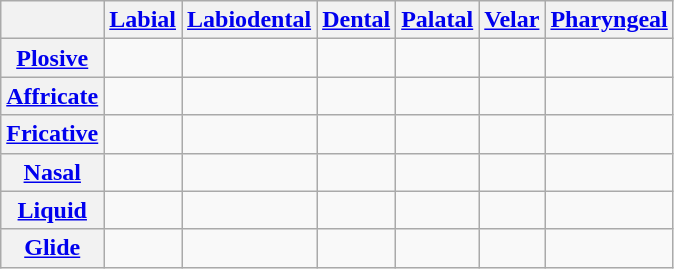<table class="wikitable" style="text-align: center;">
<tr>
<th></th>
<th><a href='#'>Labial</a></th>
<th><a href='#'>Labiodental</a></th>
<th><a href='#'>Dental</a></th>
<th><a href='#'>Palatal</a></th>
<th><a href='#'>Velar</a></th>
<th><a href='#'>Pharyngeal</a></th>
</tr>
<tr>
<th><a href='#'>Plosive</a></th>
<td> </td>
<td></td>
<td> </td>
<td></td>
<td> </td>
<td></td>
</tr>
<tr>
<th><a href='#'>Affricate</a></th>
<td></td>
<td></td>
<td></td>
<td></td>
<td></td>
<td></td>
</tr>
<tr>
<th><a href='#'>Fricative</a></th>
<td></td>
<td></td>
<td></td>
<td></td>
<td></td>
<td> </td>
</tr>
<tr>
<th><a href='#'>Nasal</a></th>
<td></td>
<td></td>
<td></td>
<td></td>
<td></td>
<td></td>
</tr>
<tr>
<th><a href='#'>Liquid</a></th>
<td></td>
<td></td>
<td></td>
<td></td>
<td></td>
<td></td>
</tr>
<tr>
<th><a href='#'>Glide</a></th>
<td></td>
<td></td>
<td></td>
<td></td>
<td></td>
<td></td>
</tr>
</table>
